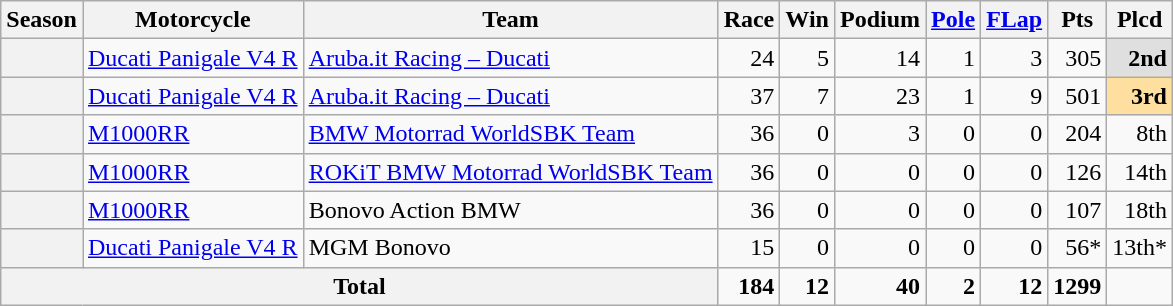<table class="wikitable" style="text-align:right;">
<tr>
<th>Season</th>
<th>Motorcycle</th>
<th>Team</th>
<th>Race</th>
<th>Win</th>
<th>Podium</th>
<th><a href='#'>Pole</a></th>
<th><a href='#'>FLap</a></th>
<th>Pts</th>
<th>Plcd</th>
</tr>
<tr>
<th></th>
<td style="text-align:left;"><a href='#'>Ducati Panigale V4 R</a></td>
<td style="text-align:left;"><a href='#'>Aruba.it Racing – Ducati</a></td>
<td>24</td>
<td>5</td>
<td>14</td>
<td>1</td>
<td>3</td>
<td>305</td>
<td style="background:#DFDFDF;"><strong>2nd</strong></td>
</tr>
<tr>
<th></th>
<td style="text-align:left;"><a href='#'>Ducati Panigale V4 R</a></td>
<td style="text-align:left;"><a href='#'>Aruba.it Racing – Ducati</a></td>
<td>37</td>
<td>7</td>
<td>23</td>
<td>1</td>
<td>9</td>
<td>501</td>
<td style="background:#FFDF9F;"><strong>3rd</strong></td>
</tr>
<tr>
<th></th>
<td style="text-align:left;"><a href='#'>M1000RR</a></td>
<td style="text-align:left;"><a href='#'>BMW Motorrad WorldSBK Team</a></td>
<td>36</td>
<td>0</td>
<td>3</td>
<td>0</td>
<td>0</td>
<td>204</td>
<td>8th</td>
</tr>
<tr>
<th></th>
<td style="text-align:left;"><a href='#'>M1000RR</a></td>
<td style="text-align:left;"><a href='#'>ROKiT BMW Motorrad WorldSBK Team</a></td>
<td>36</td>
<td>0</td>
<td>0</td>
<td>0</td>
<td>0</td>
<td>126</td>
<td>14th</td>
</tr>
<tr>
<th></th>
<td style="text-align:left;"><a href='#'>M1000RR</a></td>
<td style="text-align:left;">Bonovo Action BMW</td>
<td>36</td>
<td>0</td>
<td>0</td>
<td>0</td>
<td>0</td>
<td>107</td>
<td>18th</td>
</tr>
<tr>
<th></th>
<td style="text-align:left;"><a href='#'>Ducati Panigale V4 R</a></td>
<td style="text-align:left;">MGM Bonovo</td>
<td>15</td>
<td>0</td>
<td>0</td>
<td>0</td>
<td>0</td>
<td>56*</td>
<td>13th*</td>
</tr>
<tr>
<th colspan="3">Total</th>
<td><strong>184</strong></td>
<td><strong>12</strong></td>
<td><strong>40</strong></td>
<td><strong>2</strong></td>
<td><strong>12</strong></td>
<td><strong>1299</strong></td>
<td></td>
</tr>
</table>
